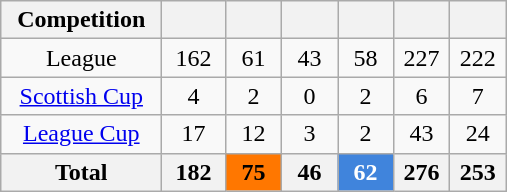<table class="wikitable" style="text-align:center">
<tr>
<th width=100>Competition</th>
<th width=35></th>
<th width=30></th>
<th width=30></th>
<th width=30></th>
<th width=30></th>
<th width=30></th>
</tr>
<tr>
<td>League</td>
<td>162</td>
<td>61</td>
<td>43</td>
<td>58</td>
<td>227</td>
<td>222</td>
</tr>
<tr>
<td><a href='#'>Scottish Cup</a></td>
<td>4</td>
<td>2</td>
<td>0</td>
<td>2</td>
<td>6</td>
<td>7</td>
</tr>
<tr>
<td><a href='#'>League Cup</a></td>
<td>17</td>
<td>12</td>
<td>3</td>
<td>2</td>
<td>43</td>
<td>24</td>
</tr>
<tr>
<th>Total</th>
<th>182</th>
<th style="text-align:center; color:#000000; background:#FF7700;">75</th>
<th>46</th>
<th style="text-align:center; color:#FFFFFF; background:#4084DC;">62</th>
<th>276</th>
<th>253</th>
</tr>
</table>
